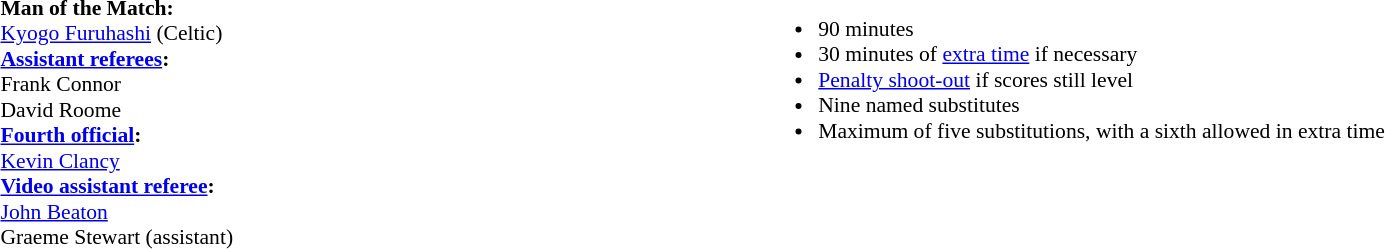<table style="width:100%; font-size:90%;">
<tr>
<td style="width:40%; vertical-align:top;"><br><strong>Man of the Match:</strong>
<br><a href='#'>Kyogo Furuhashi</a> (Celtic)<br><strong><a href='#'>Assistant referees</a>:</strong>
<br>Frank Connor
<br>David Roome
<br><strong><a href='#'>Fourth official</a>:</strong>
<br><a href='#'>Kevin Clancy</a>
<br><strong><a href='#'>Video assistant referee</a>:</strong>
<br><a href='#'>John Beaton</a>
<br>Graeme Stewart (assistant)</td>
<td style="width:60%; vertical-align:top;"><br><ul><li>90 minutes</li><li>30 minutes of <a href='#'>extra time</a> if necessary</li><li><a href='#'>Penalty shoot-out</a> if scores still level</li><li>Nine named substitutes</li><li>Maximum of five substitutions, with a sixth allowed in extra time</li></ul></td>
</tr>
</table>
